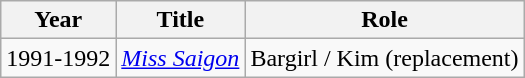<table class="wikitable sortable">
<tr>
<th>Year</th>
<th>Title</th>
<th>Role</th>
</tr>
<tr>
<td>1991-1992</td>
<td><em><a href='#'>Miss Saigon</a></em></td>
<td>Bargirl / Kim (replacement)</td>
</tr>
</table>
